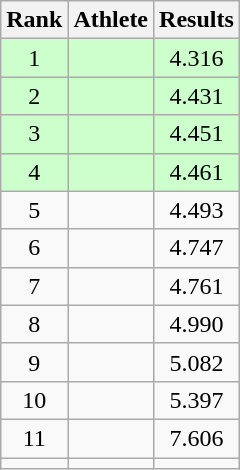<table class="wikitable sortable" style="text-align:center">
<tr>
<th>Rank</th>
<th>Athlete</th>
<th>Results</th>
</tr>
<tr bgcolor="#ccffcc">
<td>1</td>
<td align="left"></td>
<td>4.316</td>
</tr>
<tr bgcolor="#ccffcc">
<td>2</td>
<td align="left"></td>
<td>4.431</td>
</tr>
<tr bgcolor="#ccffcc">
<td>3</td>
<td align="left"></td>
<td>4.451</td>
</tr>
<tr bgcolor="#ccffcc">
<td>4</td>
<td align="left"></td>
<td>4.461</td>
</tr>
<tr>
<td>5</td>
<td align="left"></td>
<td>4.493</td>
</tr>
<tr>
<td>6</td>
<td align="left"></td>
<td>4.747</td>
</tr>
<tr>
<td>7</td>
<td align="left"></td>
<td>4.761</td>
</tr>
<tr>
<td>8</td>
<td align="left"></td>
<td>4.990</td>
</tr>
<tr>
<td>9</td>
<td align="left"></td>
<td>5.082</td>
</tr>
<tr>
<td>10</td>
<td align="left"></td>
<td>5.397</td>
</tr>
<tr>
<td>11</td>
<td align="left"></td>
<td>7.606</td>
</tr>
<tr>
<td></td>
<td align="left"></td>
<td></td>
</tr>
</table>
